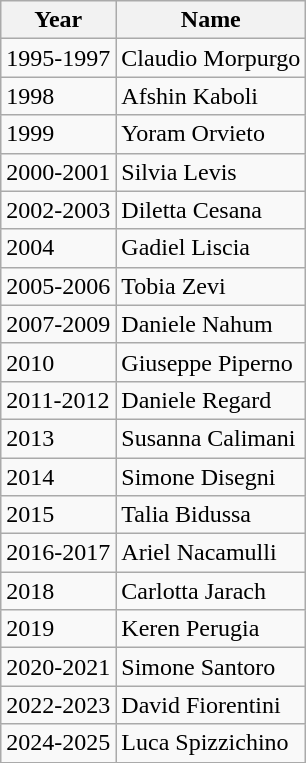<table class="wikitable">
<tr>
<th>Year</th>
<th>Name</th>
</tr>
<tr>
<td>1995-1997</td>
<td>Claudio Morpurgo</td>
</tr>
<tr>
<td>1998</td>
<td>Afshin Kaboli</td>
</tr>
<tr>
<td>1999</td>
<td>Yoram Orvieto</td>
</tr>
<tr>
<td>2000-2001</td>
<td>Silvia Levis</td>
</tr>
<tr>
<td>2002-2003</td>
<td>Diletta Cesana</td>
</tr>
<tr>
<td>2004</td>
<td>Gadiel Liscia</td>
</tr>
<tr>
<td>2005-2006</td>
<td>Tobia Zevi</td>
</tr>
<tr>
<td>2007-2009</td>
<td>Daniele Nahum</td>
</tr>
<tr>
<td>2010</td>
<td>Giuseppe Piperno</td>
</tr>
<tr>
<td>2011-2012</td>
<td>Daniele Regard</td>
</tr>
<tr>
<td>2013</td>
<td>Susanna Calimani</td>
</tr>
<tr>
<td>2014</td>
<td>Simone Disegni</td>
</tr>
<tr>
<td>2015</td>
<td>Talia Bidussa</td>
</tr>
<tr>
<td>2016-2017</td>
<td>Ariel Nacamulli</td>
</tr>
<tr>
<td>2018</td>
<td>Carlotta Jarach</td>
</tr>
<tr>
<td>2019</td>
<td>Keren Perugia</td>
</tr>
<tr>
<td>2020-2021</td>
<td>Simone Santoro</td>
</tr>
<tr>
<td>2022-2023</td>
<td>David Fiorentini</td>
</tr>
<tr>
<td>2024-2025</td>
<td>Luca Spizzichino</td>
</tr>
</table>
